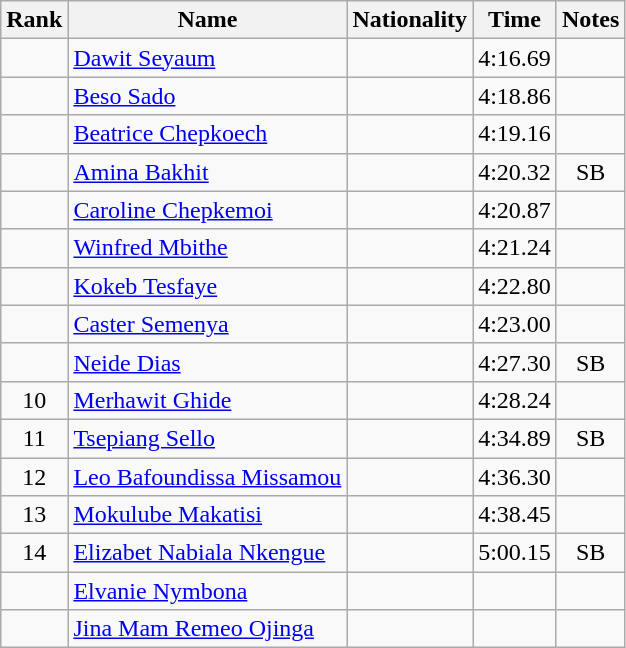<table class="wikitable sortable" style="text-align:center">
<tr>
<th>Rank</th>
<th>Name</th>
<th>Nationality</th>
<th>Time</th>
<th>Notes</th>
</tr>
<tr>
<td></td>
<td align=left><a href='#'>Dawit Seyaum</a></td>
<td align=left></td>
<td>4:16.69</td>
<td></td>
</tr>
<tr>
<td></td>
<td align=left><a href='#'>Beso Sado</a></td>
<td align=left></td>
<td>4:18.86</td>
<td></td>
</tr>
<tr>
<td></td>
<td align=left><a href='#'>Beatrice Chepkoech</a></td>
<td align=left></td>
<td>4:19.16</td>
<td></td>
</tr>
<tr>
<td></td>
<td align=left><a href='#'>Amina Bakhit</a></td>
<td align=left></td>
<td>4:20.32</td>
<td>SB</td>
</tr>
<tr>
<td></td>
<td align=left><a href='#'>Caroline Chepkemoi</a></td>
<td align=left></td>
<td>4:20.87</td>
<td></td>
</tr>
<tr>
<td></td>
<td align=left><a href='#'>Winfred Mbithe</a></td>
<td align=left></td>
<td>4:21.24</td>
<td></td>
</tr>
<tr>
<td></td>
<td align=left><a href='#'>Kokeb Tesfaye</a></td>
<td align=left></td>
<td>4:22.80</td>
<td></td>
</tr>
<tr>
<td></td>
<td align=left><a href='#'>Caster Semenya</a></td>
<td align=left></td>
<td>4:23.00</td>
<td></td>
</tr>
<tr>
<td></td>
<td align=left><a href='#'>Neide Dias</a></td>
<td align=left></td>
<td>4:27.30</td>
<td>SB</td>
</tr>
<tr>
<td>10</td>
<td align=left><a href='#'>Merhawit Ghide</a></td>
<td align=left></td>
<td>4:28.24</td>
<td></td>
</tr>
<tr>
<td>11</td>
<td align=left><a href='#'>Tsepiang Sello</a></td>
<td align=left></td>
<td>4:34.89</td>
<td>SB</td>
</tr>
<tr>
<td>12</td>
<td align=left><a href='#'>Leo Bafoundissa Missamou</a></td>
<td align=left></td>
<td>4:36.30</td>
<td></td>
</tr>
<tr>
<td>13</td>
<td align=left><a href='#'>Mokulube Makatisi</a></td>
<td align=left></td>
<td>4:38.45</td>
<td></td>
</tr>
<tr>
<td>14</td>
<td align=left><a href='#'>Elizabet Nabiala Nkengue</a></td>
<td align=left></td>
<td>5:00.15</td>
<td>SB</td>
</tr>
<tr>
<td></td>
<td align=left><a href='#'>Elvanie Nymbona</a></td>
<td align=left></td>
<td></td>
<td></td>
</tr>
<tr>
<td></td>
<td align=left><a href='#'>Jina Mam Remeo Ojinga</a></td>
<td align=left></td>
<td></td>
<td></td>
</tr>
</table>
